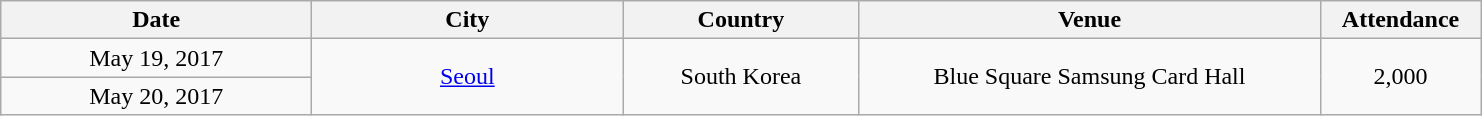<table class="wikitable" style="text-align:center;">
<tr>
<th width="200">Date</th>
<th width="200">City</th>
<th width="150">Country</th>
<th width="300">Venue</th>
<th width="100">Attendance</th>
</tr>
<tr>
<td>May 19, 2017</td>
<td rowspan="2"><a href='#'>Seoul</a></td>
<td rowspan="2">South Korea</td>
<td rowspan="2">Blue Square Samsung Card Hall</td>
<td rowspan="2">2,000</td>
</tr>
<tr>
<td>May 20, 2017</td>
</tr>
</table>
